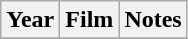<table class="wikitable sortable">
<tr>
<th>Year</th>
<th>Film</th>
<th>Notes</th>
</tr>
<tr>
</tr>
</table>
